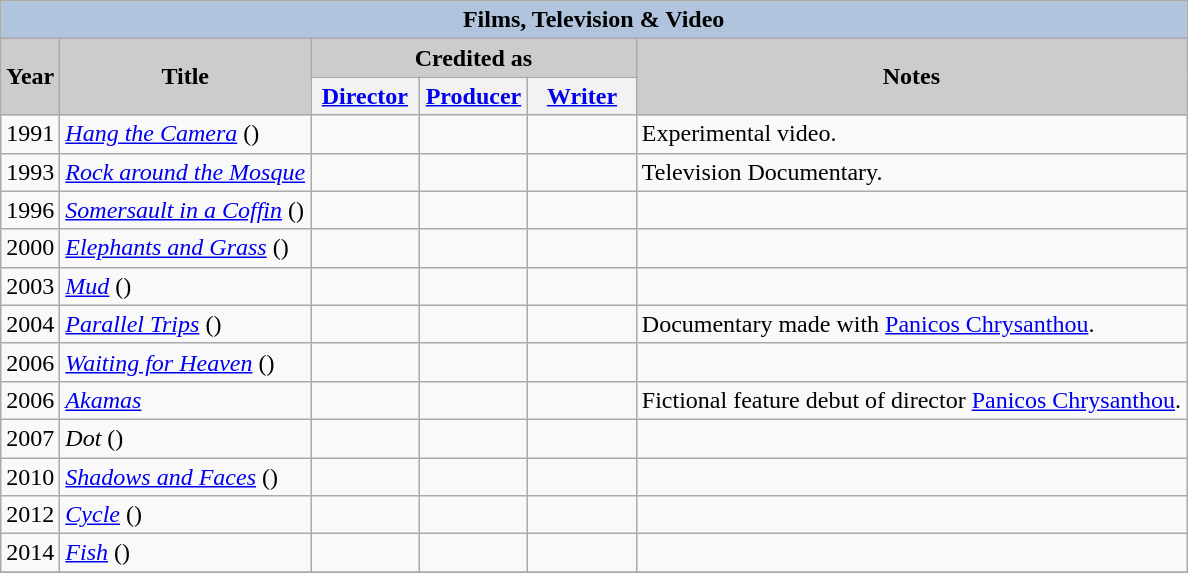<table class="wikitable" | border="2" cellpadding="4" background: #f9f9f9;>
<tr align="center">
<th colspan=6 style="background:#B0C4DE;">Films, Television & Video</th>
</tr>
<tr>
<th style="background:#CCCCCC;" rowspan="2">Year</th>
<th style="background:#CCCCCC;" rowspan="2">Title</th>
<th style="background:#CCCCCC;" colspan="3">Credited as</th>
<th style="background:#CCCCCC;" rowspan="2">Notes</th>
</tr>
<tr>
<th width=65><a href='#'>Director</a></th>
<th width=65><a href='#'>Producer</a></th>
<th width=65><a href='#'>Writer</a></th>
</tr>
<tr>
<td>1991</td>
<td><em><a href='#'>Hang the Camera</a></em> ()</td>
<td></td>
<td></td>
<td></td>
<td>Experimental video.</td>
</tr>
<tr>
<td>1993</td>
<td><em><a href='#'>Rock around the Mosque</a></em></td>
<td></td>
<td></td>
<td></td>
<td>Television Documentary.</td>
</tr>
<tr>
<td>1996</td>
<td><em><a href='#'>Somersault in a Coffin</a></em> ()</td>
<td></td>
<td></td>
<td></td>
<td></td>
</tr>
<tr>
<td>2000</td>
<td><em><a href='#'>Elephants and Grass</a></em> ()</td>
<td></td>
<td></td>
<td></td>
<td></td>
</tr>
<tr>
<td>2003</td>
<td><em><a href='#'>Mud</a></em> ()</td>
<td></td>
<td></td>
<td></td>
<td></td>
</tr>
<tr>
<td>2004</td>
<td><em><a href='#'>Parallel Trips</a></em> ()</td>
<td></td>
<td></td>
<td></td>
<td>Documentary made with <a href='#'>Panicos Chrysanthou</a>.</td>
</tr>
<tr>
<td>2006</td>
<td><em><a href='#'>Waiting for Heaven</a></em> ()</td>
<td></td>
<td></td>
<td></td>
<td></td>
</tr>
<tr>
<td>2006</td>
<td><em><a href='#'>Akamas</a></em></td>
<td></td>
<td></td>
<td></td>
<td>Fictional feature debut of director <a href='#'>Panicos Chrysanthou</a>.</td>
</tr>
<tr>
<td>2007</td>
<td><em>Dot</em> ()</td>
<td></td>
<td></td>
<td></td>
<td></td>
</tr>
<tr>
<td>2010</td>
<td><em><a href='#'>Shadows and Faces</a></em> ()</td>
<td></td>
<td></td>
<td></td>
<td></td>
</tr>
<tr>
<td>2012</td>
<td><em><a href='#'>Cycle</a></em> ()</td>
<td></td>
<td></td>
<td></td>
<td></td>
</tr>
<tr>
<td>2014</td>
<td><em><a href='#'>Fish</a></em> ()</td>
<td></td>
<td></td>
<td></td>
<td></td>
</tr>
<tr>
</tr>
</table>
